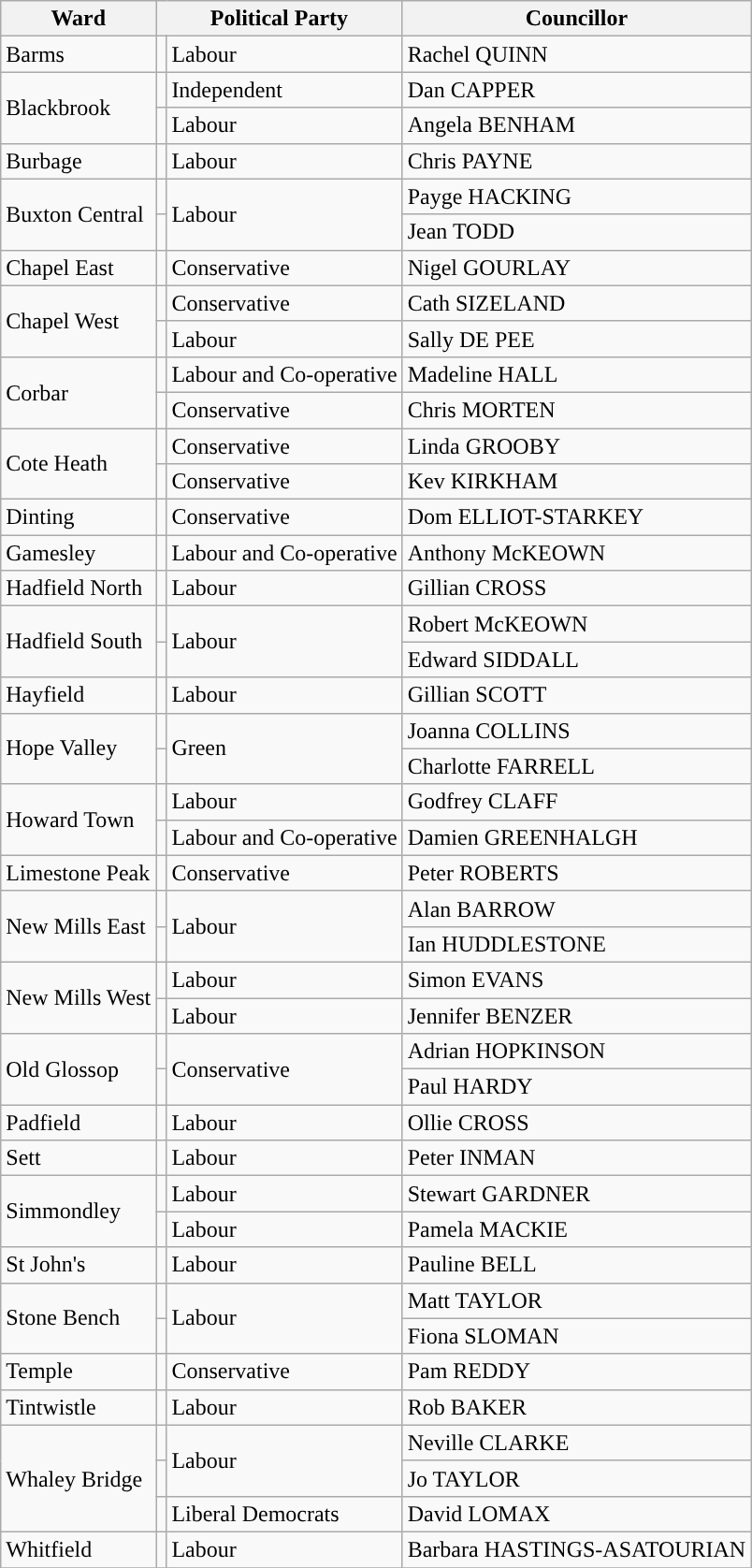<table class="wikitable">
<tr>
<th>Ward</th>
<th colspan="2">Political Party</th>
<th>Councillor</th>
</tr>
<tr>
<td>Barms</td>
<td style="background-color: "></td>
<td>Labour</td>
<td>Rachel QUINN</td>
</tr>
<tr>
<td rowspan="2">Blackbrook</td>
<td style="background-color: "></td>
<td>Independent</td>
<td>Dan CAPPER</td>
</tr>
<tr>
<td style="background-color: "></td>
<td>Labour</td>
<td>Angela BENHAM</td>
</tr>
<tr>
<td>Burbage</td>
<td style="background-color: "></td>
<td>Labour</td>
<td>Chris PAYNE</td>
</tr>
<tr>
<td rowspan="2">Buxton Central</td>
<td style="background-color: "></td>
<td rowspan="2">Labour</td>
<td>Payge HACKING</td>
</tr>
<tr>
<td style="background-color: "></td>
<td>Jean TODD</td>
</tr>
<tr>
<td>Chapel East</td>
<td style="background-color: "></td>
<td>Conservative</td>
<td>Nigel GOURLAY</td>
</tr>
<tr>
<td rowspan="2">Chapel West</td>
<td style="background-color: "></td>
<td>Conservative</td>
<td>Cath SIZELAND</td>
</tr>
<tr>
<td style="background-color: "></td>
<td>Labour</td>
<td>Sally DE PEE</td>
</tr>
<tr>
<td rowspan="2">Corbar</td>
<td style="background-color: "></td>
<td>Labour and Co-operative</td>
<td>Madeline HALL</td>
</tr>
<tr>
<td style="background-color: "></td>
<td>Conservative</td>
<td>Chris MORTEN</td>
</tr>
<tr>
<td rowspan="2">Cote Heath</td>
<td style="background-color: "></td>
<td>Conservative</td>
<td>Linda GROOBY</td>
</tr>
<tr>
<td style="background-color: "></td>
<td>Conservative</td>
<td>Kev KIRKHAM</td>
</tr>
<tr>
<td>Dinting</td>
<td style="background-color: "></td>
<td>Conservative</td>
<td>Dom ELLIOT-STARKEY</td>
</tr>
<tr>
<td>Gamesley</td>
<td style="background-color: "></td>
<td>Labour and Co-operative</td>
<td>Anthony McKEOWN</td>
</tr>
<tr>
<td>Hadfield North</td>
<td style="background-color: "></td>
<td>Labour</td>
<td>Gillian CROSS</td>
</tr>
<tr>
<td rowspan="2">Hadfield South</td>
<td style="background-color: "></td>
<td rowspan="2">Labour</td>
<td>Robert McKEOWN</td>
</tr>
<tr>
<td style="background-color: "></td>
<td>Edward SIDDALL</td>
</tr>
<tr>
<td>Hayfield</td>
<td style="background-color: "></td>
<td>Labour</td>
<td>Gillian SCOTT</td>
</tr>
<tr>
<td rowspan="2">Hope Valley</td>
<td style="background-color: "></td>
<td rowspan="2">Green</td>
<td>Joanna COLLINS</td>
</tr>
<tr>
<td style="background-color: "></td>
<td>Charlotte FARRELL</td>
</tr>
<tr>
<td rowspan="2">Howard Town</td>
<td style="background-color: "></td>
<td>Labour</td>
<td>Godfrey CLAFF</td>
</tr>
<tr>
<td style="background-color: "></td>
<td>Labour and Co-operative</td>
<td>Damien GREENHALGH</td>
</tr>
<tr>
<td>Limestone Peak</td>
<td style="background-color: "></td>
<td>Conservative</td>
<td>Peter ROBERTS</td>
</tr>
<tr>
<td rowspan="2">New Mills East</td>
<td style="background-color: "></td>
<td rowspan="2">Labour</td>
<td>Alan BARROW</td>
</tr>
<tr>
<td style="background-color: "></td>
<td>Ian HUDDLESTONE</td>
</tr>
<tr>
<td rowspan="2">New Mills West</td>
<td style="background-color: "></td>
<td>Labour</td>
<td>Simon EVANS</td>
</tr>
<tr>
<td style="background-color: "></td>
<td>Labour</td>
<td>Jennifer BENZER</td>
</tr>
<tr>
<td rowspan="2">Old Glossop</td>
<td style="background-color: "></td>
<td rowspan="2">Conservative</td>
<td>Adrian HOPKINSON</td>
</tr>
<tr>
<td style="background-color: "></td>
<td>Paul HARDY</td>
</tr>
<tr>
<td>Padfield</td>
<td style="background-color: "></td>
<td>Labour</td>
<td>Ollie CROSS</td>
</tr>
<tr>
<td>Sett</td>
<td style="background-color: "></td>
<td>Labour</td>
<td>Peter INMAN</td>
</tr>
<tr>
<td rowspan="2">Simmondley</td>
<td style="background-color: "></td>
<td>Labour</td>
<td>Stewart GARDNER</td>
</tr>
<tr>
<td style="background-color: "></td>
<td>Labour</td>
<td>Pamela MACKIE</td>
</tr>
<tr>
<td>St John's</td>
<td style="background-color: "></td>
<td>Labour</td>
<td>Pauline BELL</td>
</tr>
<tr>
<td rowspan="2">Stone Bench</td>
<td style="background-color: "></td>
<td rowspan="2">Labour</td>
<td>Matt TAYLOR</td>
</tr>
<tr>
<td style="background-color: "></td>
<td>Fiona SLOMAN</td>
</tr>
<tr>
<td>Temple</td>
<td style="background-color: "></td>
<td>Conservative</td>
<td>Pam REDDY</td>
</tr>
<tr>
<td>Tintwistle</td>
<td style="background-color: "></td>
<td>Labour</td>
<td>Rob BAKER</td>
</tr>
<tr>
<td rowspan="3">Whaley Bridge</td>
<td style="background-color: "></td>
<td rowspan="2">Labour</td>
<td>Neville CLARKE</td>
</tr>
<tr>
<td style="background-color: "></td>
<td>Jo TAYLOR</td>
</tr>
<tr>
<td style="background-color: "></td>
<td>Liberal Democrats</td>
<td>David LOMAX</td>
</tr>
<tr>
<td>Whitfield</td>
<td style="background-color: "></td>
<td>Labour</td>
<td>Barbara HASTINGS-ASATOURIAN</td>
</tr>
<tr>
</tr>
</table>
